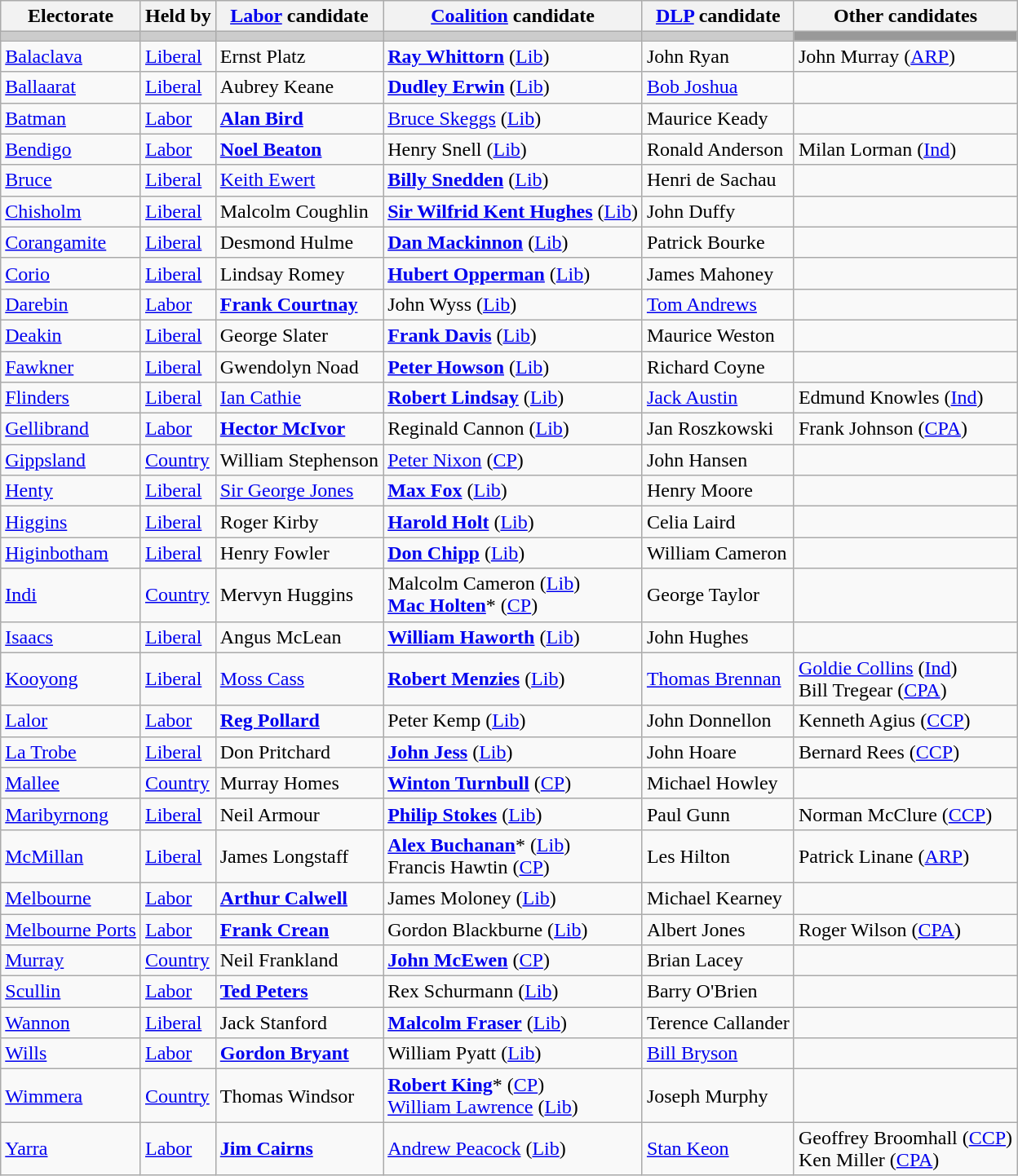<table class="wikitable">
<tr>
<th>Electorate</th>
<th>Held by</th>
<th><a href='#'>Labor</a> candidate</th>
<th><a href='#'>Coalition</a> candidate</th>
<th><a href='#'>DLP</a> candidate</th>
<th>Other candidates</th>
</tr>
<tr bgcolor="#cccccc">
<td></td>
<td></td>
<td></td>
<td></td>
<td></td>
<td bgcolor="#999999"></td>
</tr>
<tr>
<td><a href='#'>Balaclava</a></td>
<td><a href='#'>Liberal</a></td>
<td>Ernst Platz</td>
<td><strong><a href='#'>Ray Whittorn</a></strong> (<a href='#'>Lib</a>)</td>
<td>John Ryan</td>
<td>John Murray (<a href='#'>ARP</a>)</td>
</tr>
<tr>
<td><a href='#'>Ballaarat</a></td>
<td><a href='#'>Liberal</a></td>
<td>Aubrey Keane</td>
<td><strong><a href='#'>Dudley Erwin</a></strong> (<a href='#'>Lib</a>)</td>
<td><a href='#'>Bob Joshua</a></td>
<td></td>
</tr>
<tr>
<td><a href='#'>Batman</a></td>
<td><a href='#'>Labor</a></td>
<td><strong><a href='#'>Alan Bird</a></strong></td>
<td><a href='#'>Bruce Skeggs</a> (<a href='#'>Lib</a>)</td>
<td>Maurice Keady</td>
<td></td>
</tr>
<tr>
<td><a href='#'>Bendigo</a></td>
<td><a href='#'>Labor</a></td>
<td><strong><a href='#'>Noel Beaton</a></strong></td>
<td>Henry Snell (<a href='#'>Lib</a>)</td>
<td>Ronald Anderson</td>
<td>Milan Lorman (<a href='#'>Ind</a>)</td>
</tr>
<tr>
<td><a href='#'>Bruce</a></td>
<td><a href='#'>Liberal</a></td>
<td><a href='#'>Keith Ewert</a></td>
<td><strong><a href='#'>Billy Snedden</a></strong> (<a href='#'>Lib</a>)</td>
<td>Henri de Sachau</td>
<td></td>
</tr>
<tr>
<td><a href='#'>Chisholm</a></td>
<td><a href='#'>Liberal</a></td>
<td>Malcolm Coughlin</td>
<td><strong><a href='#'>Sir Wilfrid Kent Hughes</a></strong> (<a href='#'>Lib</a>)</td>
<td>John Duffy</td>
<td></td>
</tr>
<tr>
<td><a href='#'>Corangamite</a></td>
<td><a href='#'>Liberal</a></td>
<td>Desmond Hulme</td>
<td><strong><a href='#'>Dan Mackinnon</a></strong> (<a href='#'>Lib</a>)</td>
<td>Patrick Bourke</td>
<td></td>
</tr>
<tr>
<td><a href='#'>Corio</a></td>
<td><a href='#'>Liberal</a></td>
<td>Lindsay Romey</td>
<td><strong><a href='#'>Hubert Opperman</a></strong> (<a href='#'>Lib</a>)</td>
<td>James Mahoney</td>
<td></td>
</tr>
<tr>
<td><a href='#'>Darebin</a></td>
<td><a href='#'>Labor</a></td>
<td><strong><a href='#'>Frank Courtnay</a></strong></td>
<td>John Wyss (<a href='#'>Lib</a>)</td>
<td><a href='#'>Tom Andrews</a></td>
<td></td>
</tr>
<tr>
<td><a href='#'>Deakin</a></td>
<td><a href='#'>Liberal</a></td>
<td>George Slater</td>
<td><strong><a href='#'>Frank Davis</a></strong> (<a href='#'>Lib</a>)</td>
<td>Maurice Weston</td>
<td></td>
</tr>
<tr>
<td><a href='#'>Fawkner</a></td>
<td><a href='#'>Liberal</a></td>
<td>Gwendolyn Noad</td>
<td><strong><a href='#'>Peter Howson</a></strong> (<a href='#'>Lib</a>)</td>
<td>Richard Coyne</td>
<td></td>
</tr>
<tr>
<td><a href='#'>Flinders</a></td>
<td><a href='#'>Liberal</a></td>
<td><a href='#'>Ian Cathie</a></td>
<td><strong><a href='#'>Robert Lindsay</a></strong> (<a href='#'>Lib</a>)</td>
<td><a href='#'>Jack Austin</a></td>
<td>Edmund Knowles (<a href='#'>Ind</a>)</td>
</tr>
<tr>
<td><a href='#'>Gellibrand</a></td>
<td><a href='#'>Labor</a></td>
<td><strong><a href='#'>Hector McIvor</a></strong></td>
<td>Reginald Cannon (<a href='#'>Lib</a>)</td>
<td>Jan Roszkowski</td>
<td>Frank Johnson (<a href='#'>CPA</a>)</td>
</tr>
<tr>
<td><a href='#'>Gippsland</a></td>
<td><a href='#'>Country</a></td>
<td>William Stephenson</td>
<td><a href='#'>Peter Nixon</a> (<a href='#'>CP</a>)</td>
<td>John Hansen</td>
<td></td>
</tr>
<tr>
<td><a href='#'>Henty</a></td>
<td><a href='#'>Liberal</a></td>
<td><a href='#'>Sir George Jones</a></td>
<td><strong><a href='#'>Max Fox</a></strong> (<a href='#'>Lib</a>)</td>
<td>Henry Moore</td>
<td></td>
</tr>
<tr>
<td><a href='#'>Higgins</a></td>
<td><a href='#'>Liberal</a></td>
<td>Roger Kirby</td>
<td><strong><a href='#'>Harold Holt</a></strong> (<a href='#'>Lib</a>)</td>
<td>Celia Laird</td>
<td></td>
</tr>
<tr>
<td><a href='#'>Higinbotham</a></td>
<td><a href='#'>Liberal</a></td>
<td>Henry Fowler</td>
<td><strong><a href='#'>Don Chipp</a></strong> (<a href='#'>Lib</a>)</td>
<td>William Cameron</td>
<td></td>
</tr>
<tr>
<td><a href='#'>Indi</a></td>
<td><a href='#'>Country</a></td>
<td>Mervyn Huggins</td>
<td>Malcolm Cameron (<a href='#'>Lib</a>)<br><strong><a href='#'>Mac Holten</a></strong>* (<a href='#'>CP</a>)</td>
<td>George Taylor</td>
<td></td>
</tr>
<tr>
<td><a href='#'>Isaacs</a></td>
<td><a href='#'>Liberal</a></td>
<td>Angus McLean</td>
<td><strong><a href='#'>William Haworth</a></strong> (<a href='#'>Lib</a>)</td>
<td>John Hughes</td>
<td></td>
</tr>
<tr>
<td><a href='#'>Kooyong</a></td>
<td><a href='#'>Liberal</a></td>
<td><a href='#'>Moss Cass</a></td>
<td><strong><a href='#'>Robert Menzies</a></strong> (<a href='#'>Lib</a>)</td>
<td><a href='#'>Thomas Brennan</a></td>
<td><a href='#'>Goldie Collins</a> (<a href='#'>Ind</a>)<br>Bill Tregear (<a href='#'>CPA</a>)</td>
</tr>
<tr>
<td><a href='#'>Lalor</a></td>
<td><a href='#'>Labor</a></td>
<td><strong><a href='#'>Reg Pollard</a></strong></td>
<td>Peter Kemp (<a href='#'>Lib</a>)</td>
<td>John Donnellon</td>
<td>Kenneth Agius (<a href='#'>CCP</a>)</td>
</tr>
<tr>
<td><a href='#'>La Trobe</a></td>
<td><a href='#'>Liberal</a></td>
<td>Don Pritchard</td>
<td><strong><a href='#'>John Jess</a></strong> (<a href='#'>Lib</a>)</td>
<td>John Hoare</td>
<td>Bernard Rees (<a href='#'>CCP</a>)</td>
</tr>
<tr>
<td><a href='#'>Mallee</a></td>
<td><a href='#'>Country</a></td>
<td>Murray Homes</td>
<td><strong><a href='#'>Winton Turnbull</a></strong> (<a href='#'>CP</a>)</td>
<td>Michael Howley</td>
<td></td>
</tr>
<tr>
<td><a href='#'>Maribyrnong</a></td>
<td><a href='#'>Liberal</a></td>
<td>Neil Armour</td>
<td><strong><a href='#'>Philip Stokes</a></strong> (<a href='#'>Lib</a>)</td>
<td>Paul Gunn</td>
<td>Norman McClure (<a href='#'>CCP</a>)</td>
</tr>
<tr>
<td><a href='#'>McMillan</a></td>
<td><a href='#'>Liberal</a></td>
<td>James Longstaff</td>
<td><strong><a href='#'>Alex Buchanan</a></strong>* (<a href='#'>Lib</a>)<br>Francis Hawtin (<a href='#'>CP</a>)</td>
<td>Les Hilton</td>
<td>Patrick Linane (<a href='#'>ARP</a>)</td>
</tr>
<tr>
<td><a href='#'>Melbourne</a></td>
<td><a href='#'>Labor</a></td>
<td><strong><a href='#'>Arthur Calwell</a></strong></td>
<td>James Moloney (<a href='#'>Lib</a>)</td>
<td>Michael Kearney</td>
<td></td>
</tr>
<tr>
<td><a href='#'>Melbourne Ports</a></td>
<td><a href='#'>Labor</a></td>
<td><strong><a href='#'>Frank Crean</a></strong></td>
<td>Gordon Blackburne (<a href='#'>Lib</a>)</td>
<td>Albert Jones</td>
<td>Roger Wilson (<a href='#'>CPA</a>)</td>
</tr>
<tr>
<td><a href='#'>Murray</a></td>
<td><a href='#'>Country</a></td>
<td>Neil Frankland</td>
<td><strong><a href='#'>John McEwen</a></strong> (<a href='#'>CP</a>)</td>
<td>Brian Lacey</td>
<td></td>
</tr>
<tr>
<td><a href='#'>Scullin</a></td>
<td><a href='#'>Labor</a></td>
<td><strong><a href='#'>Ted Peters</a></strong></td>
<td>Rex Schurmann (<a href='#'>Lib</a>)</td>
<td>Barry O'Brien</td>
<td></td>
</tr>
<tr>
<td><a href='#'>Wannon</a></td>
<td><a href='#'>Liberal</a></td>
<td>Jack Stanford</td>
<td><strong><a href='#'>Malcolm Fraser</a></strong> (<a href='#'>Lib</a>)</td>
<td>Terence Callander</td>
<td></td>
</tr>
<tr>
<td><a href='#'>Wills</a></td>
<td><a href='#'>Labor</a></td>
<td><strong><a href='#'>Gordon Bryant</a></strong></td>
<td>William Pyatt (<a href='#'>Lib</a>)</td>
<td><a href='#'>Bill Bryson</a></td>
<td></td>
</tr>
<tr>
<td><a href='#'>Wimmera</a></td>
<td><a href='#'>Country</a></td>
<td>Thomas Windsor</td>
<td><strong><a href='#'>Robert King</a></strong>* (<a href='#'>CP</a>)<br><a href='#'>William Lawrence</a> (<a href='#'>Lib</a>)</td>
<td>Joseph Murphy</td>
<td></td>
</tr>
<tr>
<td><a href='#'>Yarra</a></td>
<td><a href='#'>Labor</a></td>
<td><strong><a href='#'>Jim Cairns</a></strong></td>
<td><a href='#'>Andrew Peacock</a> (<a href='#'>Lib</a>)</td>
<td><a href='#'>Stan Keon</a></td>
<td>Geoffrey Broomhall (<a href='#'>CCP</a>)<br>Ken Miller (<a href='#'>CPA</a>)</td>
</tr>
</table>
